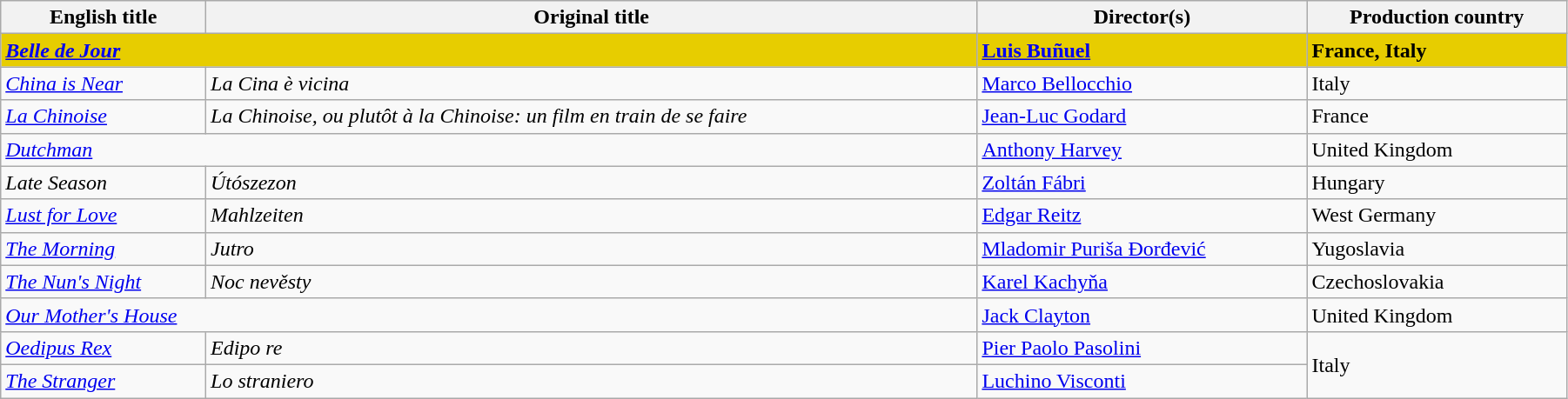<table class="wikitable" width="95%">
<tr>
<th>English title</th>
<th>Original title</th>
<th>Director(s)</th>
<th>Production country</th>
</tr>
<tr style="background:#E7CD00;">
<td colspan="2"><strong><em><a href='#'>Belle de Jour</a></em></strong></td>
<td><strong><a href='#'>Luis Buñuel</a></strong></td>
<td><strong>France, Italy</strong></td>
</tr>
<tr>
<td><em><a href='#'>China is Near</a></em></td>
<td><em>La Cina è vicina</em></td>
<td><a href='#'>Marco Bellocchio</a></td>
<td>Italy</td>
</tr>
<tr>
<td><em><a href='#'>La Chinoise</a></em></td>
<td><em>La Chinoise, ou plutôt à la Chinoise: un film en train de se faire</em></td>
<td><a href='#'>Jean-Luc Godard</a></td>
<td>France</td>
</tr>
<tr>
<td colspan="2"><em><a href='#'>Dutchman</a></em></td>
<td><a href='#'>Anthony Harvey</a></td>
<td>United Kingdom</td>
</tr>
<tr>
<td><em>Late Season</em></td>
<td><em>Útószezon</em></td>
<td><a href='#'>Zoltán Fábri</a></td>
<td>Hungary</td>
</tr>
<tr>
<td><em><a href='#'>Lust for Love</a></em></td>
<td><em>Mahlzeiten</em></td>
<td><a href='#'>Edgar Reitz</a></td>
<td>West Germany</td>
</tr>
<tr>
<td><em><a href='#'>The Morning</a></em></td>
<td><em>Jutro</em></td>
<td><a href='#'>Mladomir Puriša Đorđević</a></td>
<td>Yugoslavia</td>
</tr>
<tr>
<td><em><a href='#'>The Nun's Night</a></em></td>
<td><em>Noc nevěsty</em></td>
<td><a href='#'>Karel Kachyňa</a></td>
<td>Czechoslovakia</td>
</tr>
<tr>
<td colspan="2"><em><a href='#'>Our Mother's House</a></em></td>
<td><a href='#'>Jack Clayton</a></td>
<td>United Kingdom</td>
</tr>
<tr>
<td><em><a href='#'>Oedipus Rex</a></em></td>
<td><em>Edipo re</em></td>
<td><a href='#'>Pier Paolo Pasolini</a></td>
<td rowspan="2">Italy</td>
</tr>
<tr>
<td><em><a href='#'>The Stranger</a></em></td>
<td><em>Lo straniero</em></td>
<td><a href='#'>Luchino Visconti</a></td>
</tr>
</table>
